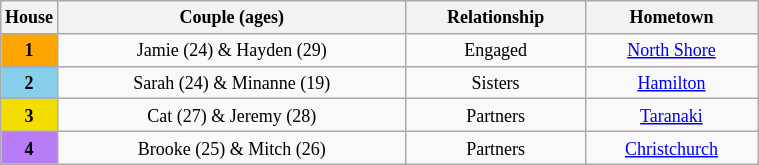<table class="wikitable" style="text-align: center; font-size: 9pt; line-height:16px; width:40%">
<tr valign="top">
<th colspan="1">House</th>
<th>Couple (ages)</th>
<th>Relationship</th>
<th>Hometown</th>
</tr>
<tr>
<th style="width:2%;background:orange; height:10px;">1</th>
<td>Jamie (24) & Hayden (29)</td>
<td>Engaged</td>
<td><a href='#'>North Shore</a></td>
</tr>
<tr>
<th style="width:2%;background:skyblue; height:10px;">2</th>
<td>Sarah (24) & Minanne (19)</td>
<td>Sisters</td>
<td><a href='#'>Hamilton</a></td>
</tr>
<tr>
<th style="width:2%;background:#f4de00; height:10px;">3</th>
<td>Cat (27) & Jeremy (28)</td>
<td>Partners</td>
<td><a href='#'>Taranaki</a></td>
</tr>
<tr>
<th style="width:2%;background:#B87BF6; height:10px;">4</th>
<td>Brooke (25) & Mitch (26)</td>
<td>Partners</td>
<td><a href='#'>Christchurch</a></td>
</tr>
</table>
